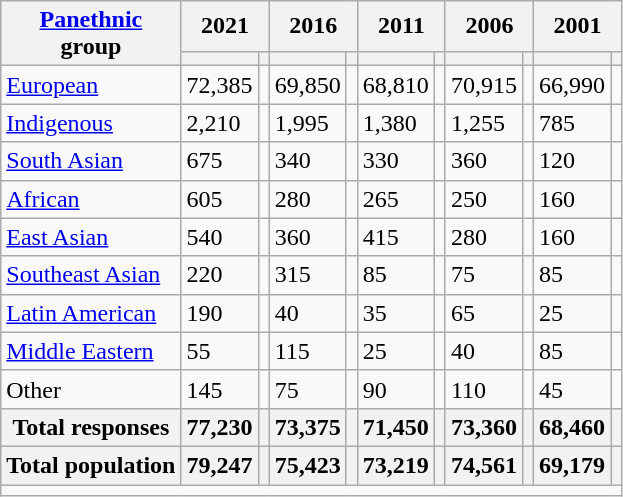<table class="wikitable collapsible sortable">
<tr>
<th rowspan="2"><a href='#'>Panethnic</a><br>group</th>
<th colspan="2">2021</th>
<th colspan="2">2016</th>
<th colspan="2">2011</th>
<th colspan="2">2006</th>
<th colspan="2">2001</th>
</tr>
<tr>
<th><a href='#'></a></th>
<th></th>
<th></th>
<th></th>
<th></th>
<th></th>
<th></th>
<th></th>
<th></th>
<th></th>
</tr>
<tr>
<td><a href='#'>European</a></td>
<td>72,385</td>
<td></td>
<td>69,850</td>
<td></td>
<td>68,810</td>
<td></td>
<td>70,915</td>
<td></td>
<td>66,990</td>
<td></td>
</tr>
<tr>
<td><a href='#'>Indigenous</a></td>
<td>2,210</td>
<td></td>
<td>1,995</td>
<td></td>
<td>1,380</td>
<td></td>
<td>1,255</td>
<td></td>
<td>785</td>
<td></td>
</tr>
<tr>
<td><a href='#'>South Asian</a></td>
<td>675</td>
<td></td>
<td>340</td>
<td></td>
<td>330</td>
<td></td>
<td>360</td>
<td></td>
<td>120</td>
<td></td>
</tr>
<tr>
<td><a href='#'>African</a></td>
<td>605</td>
<td></td>
<td>280</td>
<td></td>
<td>265</td>
<td></td>
<td>250</td>
<td></td>
<td>160</td>
<td></td>
</tr>
<tr>
<td><a href='#'>East Asian</a></td>
<td>540</td>
<td></td>
<td>360</td>
<td></td>
<td>415</td>
<td></td>
<td>280</td>
<td></td>
<td>160</td>
<td></td>
</tr>
<tr>
<td><a href='#'>Southeast Asian</a></td>
<td>220</td>
<td></td>
<td>315</td>
<td></td>
<td>85</td>
<td></td>
<td>75</td>
<td></td>
<td>85</td>
<td></td>
</tr>
<tr>
<td><a href='#'>Latin American</a></td>
<td>190</td>
<td></td>
<td>40</td>
<td></td>
<td>35</td>
<td></td>
<td>65</td>
<td></td>
<td>25</td>
<td></td>
</tr>
<tr>
<td><a href='#'>Middle Eastern</a></td>
<td>55</td>
<td></td>
<td>115</td>
<td></td>
<td>25</td>
<td></td>
<td>40</td>
<td></td>
<td>85</td>
<td></td>
</tr>
<tr>
<td>Other</td>
<td>145</td>
<td></td>
<td>75</td>
<td></td>
<td>90</td>
<td></td>
<td>110</td>
<td></td>
<td>45</td>
<td></td>
</tr>
<tr>
<th>Total responses</th>
<th>77,230</th>
<th></th>
<th>73,375</th>
<th></th>
<th>71,450</th>
<th></th>
<th>73,360</th>
<th></th>
<th>68,460</th>
<th></th>
</tr>
<tr>
<th>Total population</th>
<th>79,247</th>
<th></th>
<th>75,423</th>
<th></th>
<th>73,219</th>
<th></th>
<th>74,561</th>
<th></th>
<th>69,179</th>
<th></th>
</tr>
<tr class="sortbottom">
<td colspan="15"></td>
</tr>
</table>
